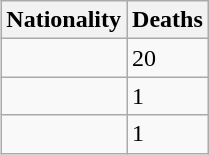<table class="wikitable" style="float:right; margin:10px">
<tr>
<th>Nationality</th>
<th>Deaths</th>
</tr>
<tr>
<td></td>
<td>20</td>
</tr>
<tr>
<td></td>
<td>1</td>
</tr>
<tr>
<td></td>
<td>1</td>
</tr>
</table>
